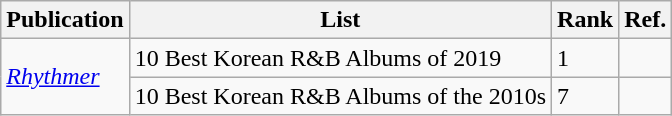<table class="wikitable">
<tr>
<th>Publication</th>
<th>List</th>
<th>Rank</th>
<th>Ref.</th>
</tr>
<tr>
<td rowspan="2"><em><a href='#'>Rhythmer</a></em></td>
<td>10 Best Korean R&B Albums of 2019</td>
<td>1</td>
<td></td>
</tr>
<tr>
<td>10 Best Korean R&B Albums of the 2010s</td>
<td>7</td>
<td></td>
</tr>
</table>
